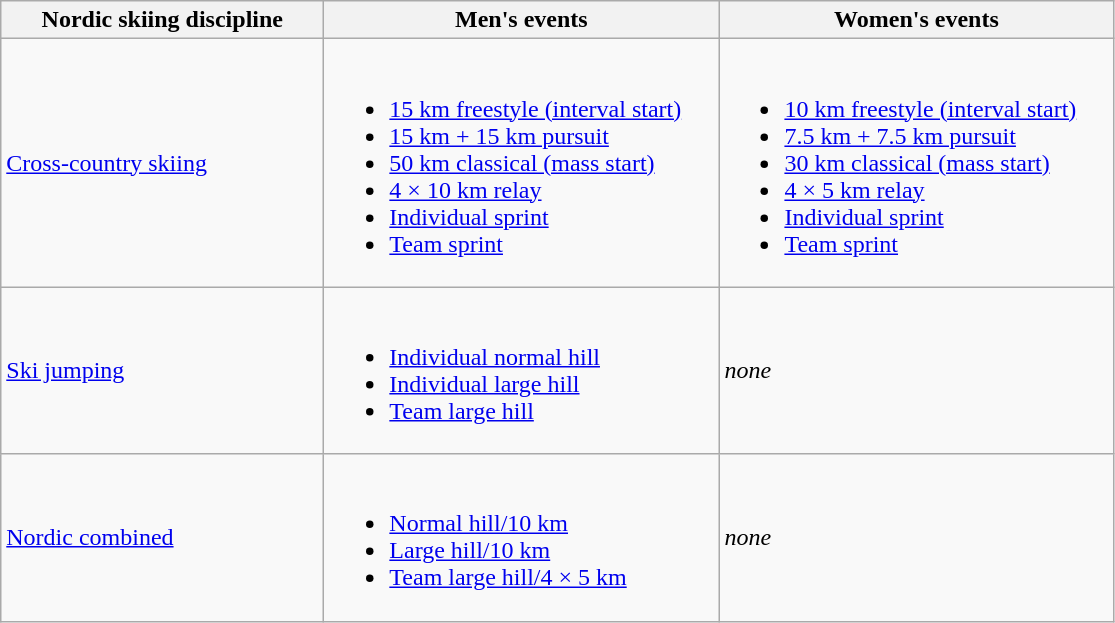<table class="wikitable">
<tr>
<th style="width:13em">Nordic skiing discipline</th>
<th style="width:16em">Men's events</th>
<th style="width:16em">Women's events</th>
</tr>
<tr>
<td><a href='#'>Cross-country skiing</a></td>
<td><br><ul><li><a href='#'>15 km freestyle (interval start)</a></li><li><a href='#'>15 km + 15 km pursuit</a></li><li><a href='#'>50 km classical (mass start)</a></li><li><a href='#'>4 × 10 km relay</a></li><li><a href='#'>Individual sprint</a></li><li><a href='#'>Team sprint</a></li></ul></td>
<td><br><ul><li><a href='#'>10 km freestyle (interval start)</a></li><li><a href='#'>7.5 km + 7.5 km pursuit</a></li><li><a href='#'>30 km classical (mass start)</a></li><li><a href='#'>4 × 5 km relay</a></li><li><a href='#'>Individual sprint</a></li><li><a href='#'>Team sprint</a></li></ul></td>
</tr>
<tr>
<td><a href='#'>Ski jumping</a></td>
<td><br><ul><li><a href='#'>Individual normal hill</a></li><li><a href='#'>Individual large hill</a></li><li><a href='#'>Team large hill</a></li></ul></td>
<td><em>none</em></td>
</tr>
<tr>
<td><a href='#'>Nordic combined</a></td>
<td><br><ul><li><a href='#'>Normal hill/10 km</a></li><li><a href='#'>Large hill/10 km</a></li><li><a href='#'>Team large hill/4 × 5 km</a></li></ul></td>
<td><em>none</em></td>
</tr>
</table>
